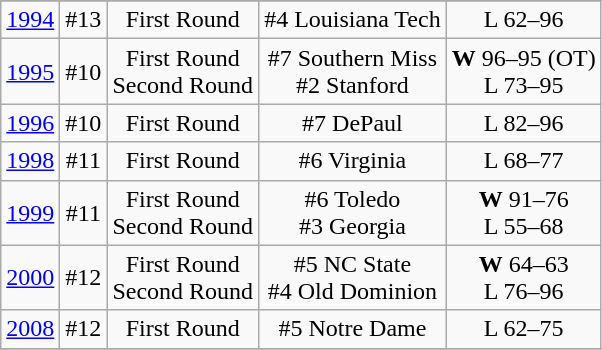<table class="wikitable" style="text-align:center">
<tr>
</tr>
<tr>
<td rowspan=1><a href='#'>1994</a></td>
<td>#13</td>
<td>First Round</td>
<td>#4 Louisiana Tech</td>
<td>L 62–96</td>
</tr>
<tr style="text-align:center;">
<td rowspan=1><a href='#'>1995</a></td>
<td>#10</td>
<td>First Round<br>Second Round</td>
<td>#7 Southern Miss<br>#2 Stanford</td>
<td><strong>W</strong> 96–95 (OT)<br>L 73–95</td>
</tr>
<tr style="text-align:center;">
<td rowspan=1><a href='#'>1996</a></td>
<td>#10</td>
<td>First Round</td>
<td>#7 DePaul</td>
<td>L 82–96</td>
</tr>
<tr style="text-align:center;">
<td rowspan=1><a href='#'>1998</a></td>
<td>#11</td>
<td>First Round</td>
<td>#6 Virginia</td>
<td>L 68–77</td>
</tr>
<tr style="text-align:center;">
<td rowspan=1><a href='#'>1999</a></td>
<td>#11</td>
<td>First Round<br>Second Round</td>
<td>#6 Toledo<br>#3 Georgia</td>
<td><strong>W</strong> 91–76<br>L 55–68</td>
</tr>
<tr style="text-align:center;">
<td rowspan=1><a href='#'>2000</a></td>
<td>#12</td>
<td>First Round<br>Second Round</td>
<td>#5 NC State<br>#4 Old Dominion</td>
<td><strong>W</strong> 64–63<br>L 76–96</td>
</tr>
<tr style="text-align:center;">
<td rowspan=1><a href='#'>2008</a></td>
<td>#12</td>
<td>First Round</td>
<td>#5 Notre Dame</td>
<td>L 62–75</td>
</tr>
<tr style="text-align:center;">
</tr>
</table>
